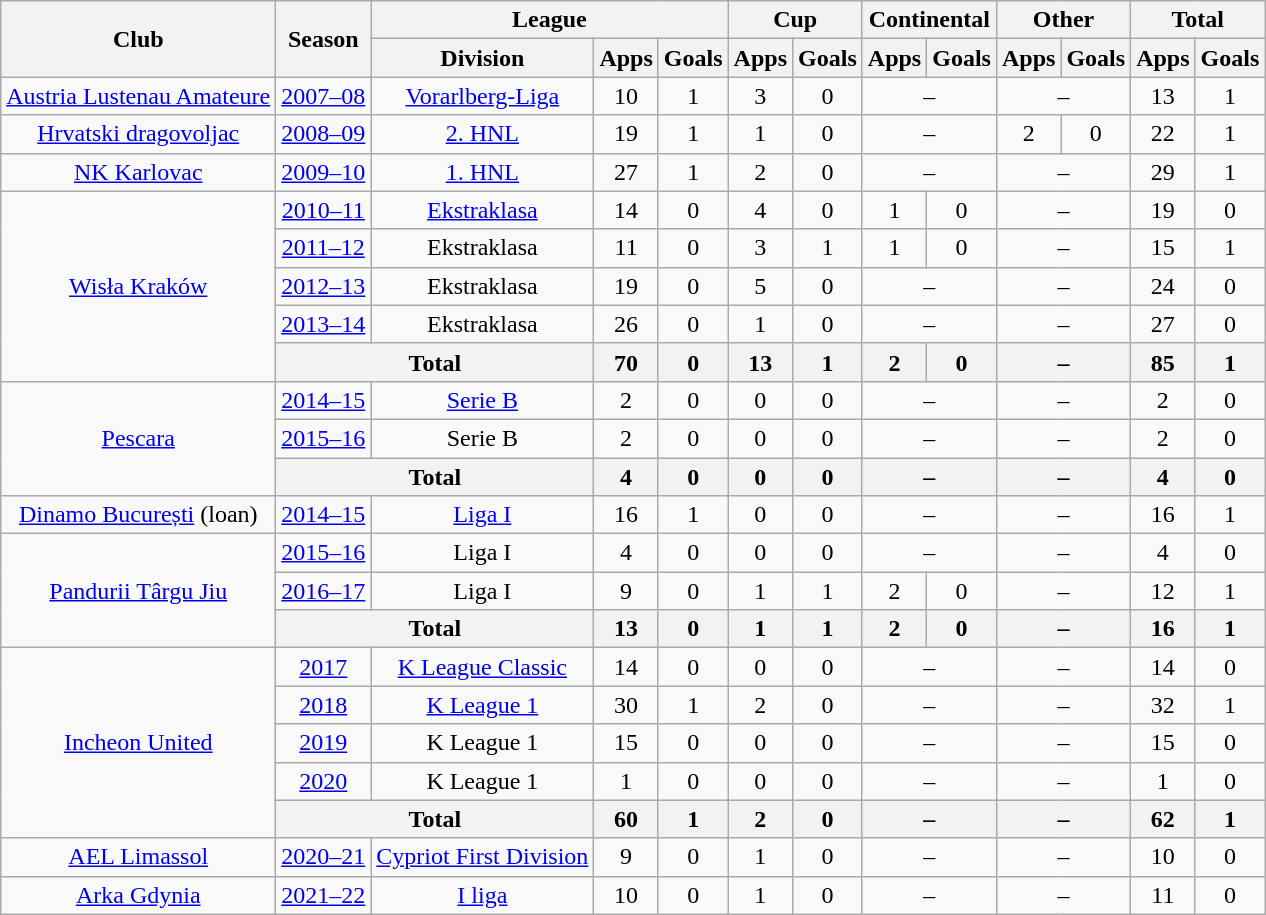<table class="wikitable" style="text-align: center;">
<tr>
<th rowspan="2">Club</th>
<th rowspan="2">Season</th>
<th colspan="3">League</th>
<th colspan="2">Cup</th>
<th colspan="2">Continental</th>
<th colspan="2">Other </th>
<th colspan="2">Total</th>
</tr>
<tr>
<th>Division</th>
<th>Apps</th>
<th>Goals</th>
<th>Apps</th>
<th>Goals</th>
<th>Apps</th>
<th>Goals</th>
<th>Apps</th>
<th>Goals</th>
<th>Apps</th>
<th>Goals</th>
</tr>
<tr>
<td rowspan="1" valign="center"><a href='#'>Austria Lustenau Amateure</a></td>
<td><a href='#'>2007–08</a></td>
<td><a href='#'>Vorarlberg-Liga</a></td>
<td>10</td>
<td>1</td>
<td>3</td>
<td>0</td>
<td colspan="2">–</td>
<td colspan="2">–</td>
<td>13</td>
<td>1</td>
</tr>
<tr>
<td rowspan="1" valign="center"><a href='#'>Hrvatski dragovoljac</a></td>
<td><a href='#'>2008–09</a></td>
<td><a href='#'>2. HNL</a></td>
<td>19</td>
<td>1</td>
<td>1</td>
<td>0</td>
<td colspan="2">–</td>
<td>2</td>
<td>0</td>
<td>22</td>
<td>1</td>
</tr>
<tr>
<td rowspan="1" valign="center"><a href='#'>NK Karlovac</a></td>
<td><a href='#'>2009–10</a></td>
<td><a href='#'>1. HNL</a></td>
<td>27</td>
<td>1</td>
<td>2</td>
<td>0</td>
<td colspan="2">–</td>
<td colspan="2">–</td>
<td>29</td>
<td>1</td>
</tr>
<tr>
<td rowspan="5" valign="center"><a href='#'>Wisła Kraków</a></td>
<td><a href='#'>2010–11</a></td>
<td><a href='#'>Ekstraklasa</a></td>
<td>14</td>
<td>0</td>
<td>4</td>
<td>0</td>
<td>1</td>
<td>0</td>
<td colspan="2">–</td>
<td>19</td>
<td>0</td>
</tr>
<tr>
<td><a href='#'>2011–12</a></td>
<td>Ekstraklasa</td>
<td>11</td>
<td>0</td>
<td>3</td>
<td>1</td>
<td>1</td>
<td>0</td>
<td colspan="2">–</td>
<td>15</td>
<td>1</td>
</tr>
<tr>
<td><a href='#'>2012–13</a></td>
<td>Ekstraklasa</td>
<td>19</td>
<td>0</td>
<td>5</td>
<td>0</td>
<td colspan="2">–</td>
<td colspan="2">–</td>
<td>24</td>
<td>0</td>
</tr>
<tr>
<td><a href='#'>2013–14</a></td>
<td>Ekstraklasa</td>
<td>26</td>
<td>0</td>
<td>1</td>
<td>0</td>
<td colspan="2">–</td>
<td colspan="2">–</td>
<td>27</td>
<td>0</td>
</tr>
<tr>
<th colspan="2">Total</th>
<th>70</th>
<th>0</th>
<th>13</th>
<th>1</th>
<th>2</th>
<th>0</th>
<th colspan="2">–</th>
<th>85</th>
<th>1</th>
</tr>
<tr>
<td rowspan="3" valign="center"><a href='#'>Pescara</a></td>
<td><a href='#'>2014–15</a></td>
<td><a href='#'>Serie B</a></td>
<td>2</td>
<td>0</td>
<td>0</td>
<td>0</td>
<td colspan="2">–</td>
<td colspan="2">–</td>
<td>2</td>
<td>0</td>
</tr>
<tr>
<td><a href='#'>2015–16</a></td>
<td>Serie B</td>
<td>2</td>
<td>0</td>
<td>0</td>
<td>0</td>
<td colspan="2">–</td>
<td colspan="2">–</td>
<td>2</td>
<td>0</td>
</tr>
<tr>
<th colspan="2">Total</th>
<th>4</th>
<th>0</th>
<th>0</th>
<th>0</th>
<th colspan="2">–</th>
<th colspan="2">–</th>
<th>4</th>
<th>0</th>
</tr>
<tr>
<td rowspan="1" valign="center"><a href='#'>Dinamo București</a> (loan)</td>
<td><a href='#'>2014–15</a></td>
<td><a href='#'>Liga I</a></td>
<td>16</td>
<td>1</td>
<td>0</td>
<td>0</td>
<td colspan="2">–</td>
<td colspan="2">–</td>
<td>16</td>
<td>1</td>
</tr>
<tr>
<td rowspan="3" valign="center"><a href='#'>Pandurii Târgu Jiu</a></td>
<td><a href='#'>2015–16</a></td>
<td>Liga I</td>
<td>4</td>
<td>0</td>
<td>0</td>
<td>0</td>
<td colspan="2">–</td>
<td colspan="2">–</td>
<td>4</td>
<td>0</td>
</tr>
<tr>
<td><a href='#'>2016–17</a></td>
<td>Liga I</td>
<td>9</td>
<td>0</td>
<td>1</td>
<td>1</td>
<td>2</td>
<td>0</td>
<td colspan="2">–</td>
<td>12</td>
<td>1</td>
</tr>
<tr>
<th colspan="2">Total</th>
<th>13</th>
<th>0</th>
<th>1</th>
<th>1</th>
<th>2</th>
<th>0</th>
<th colspan="2">–</th>
<th>16</th>
<th>1</th>
</tr>
<tr>
<td rowspan="5" valign="center"><a href='#'>Incheon United</a></td>
<td><a href='#'>2017</a></td>
<td><a href='#'>K League Classic</a></td>
<td>14</td>
<td>0</td>
<td>0</td>
<td>0</td>
<td colspan="2">–</td>
<td colspan="2">–</td>
<td>14</td>
<td>0</td>
</tr>
<tr>
<td><a href='#'>2018</a></td>
<td><a href='#'>K League 1</a></td>
<td>30</td>
<td>1</td>
<td>2</td>
<td>0</td>
<td colspan="2">–</td>
<td colspan="2">–</td>
<td>32</td>
<td>1</td>
</tr>
<tr>
<td><a href='#'>2019</a></td>
<td>K League 1</td>
<td>15</td>
<td>0</td>
<td>0</td>
<td>0</td>
<td colspan="2">–</td>
<td colspan="2">–</td>
<td>15</td>
<td>0</td>
</tr>
<tr>
<td><a href='#'>2020</a></td>
<td>K League 1</td>
<td>1</td>
<td>0</td>
<td>0</td>
<td>0</td>
<td colspan="2">–</td>
<td colspan="2">–</td>
<td>1</td>
<td>0</td>
</tr>
<tr>
<th colspan="2">Total</th>
<th>60</th>
<th>1</th>
<th>2</th>
<th>0</th>
<th colspan="2">–</th>
<th colspan="2">–</th>
<th>62</th>
<th>1</th>
</tr>
<tr>
<td rowspan="1" valign="center"><a href='#'>AEL Limassol</a></td>
<td><a href='#'>2020–21</a></td>
<td><a href='#'>Cypriot First Division</a></td>
<td>9</td>
<td>0</td>
<td>1</td>
<td>0</td>
<td colspan="2">–</td>
<td colspan="2">–</td>
<td>10</td>
<td>0</td>
</tr>
<tr>
<td rowspan="1" valign="center"><a href='#'>Arka Gdynia</a></td>
<td><a href='#'>2021–22</a></td>
<td><a href='#'>I liga</a></td>
<td>10</td>
<td>0</td>
<td>1</td>
<td>0</td>
<td colspan="2">–</td>
<td colspan="2">–</td>
<td>11</td>
<td>0</td>
</tr>
</table>
